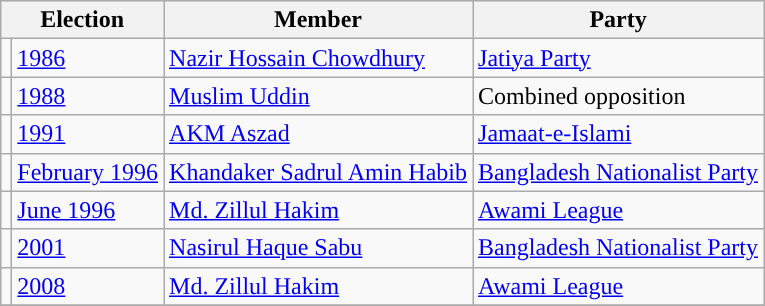<table class="wikitable">
<tr>
<th colspan="2">Election</th>
<th>Member</th>
<th>Party</th>
</tr>
<tr>
<td style="background-color:"></td>
<td><a href='#'>1986</a></td>
<td><a href='#'>Nazir Hossain Chowdhury</a></td>
<td><a href='#'>Jatiya Party</a></td>
</tr>
<tr>
<td style="background-color"></td>
<td><a href='#'>1988</a></td>
<td><a href='#'>Muslim Uddin</a></td>
<td>Combined opposition</td>
</tr>
<tr>
<td style="background-color:"></td>
<td><a href='#'>1991</a></td>
<td><a href='#'>AKM Aszad</a></td>
<td><a href='#'>Jamaat-e-Islami</a></td>
</tr>
<tr>
<td style="background-color:"></td>
<td><a href='#'>February 1996</a></td>
<td><a href='#'>Khandaker Sadrul Amin Habib</a></td>
<td><a href='#'>Bangladesh Nationalist Party</a></td>
</tr>
<tr>
<td style="background-color:"></td>
<td><a href='#'>June 1996</a></td>
<td><a href='#'>Md. Zillul Hakim</a></td>
<td><a href='#'>Awami League</a></td>
</tr>
<tr>
<td style="background-color:"></td>
<td><a href='#'>2001</a></td>
<td><a href='#'>Nasirul Haque Sabu</a></td>
<td><a href='#'>Bangladesh Nationalist Party</a></td>
</tr>
<tr>
<td style="background-color:"></td>
<td><a href='#'>2008</a></td>
<td><a href='#'>Md. Zillul Hakim</a></td>
<td><a href='#'>Awami League</a></td>
</tr>
<tr>
</tr>
</table>
